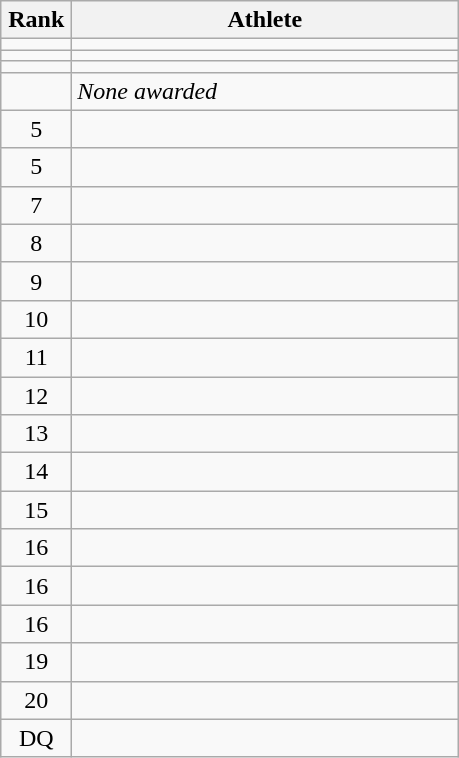<table class="wikitable" style="text-align: center;">
<tr>
<th width=40>Rank</th>
<th width=250>Athlete</th>
</tr>
<tr>
<td></td>
<td align="left"></td>
</tr>
<tr>
<td></td>
<td align="left"></td>
</tr>
<tr>
<td></td>
<td align="left"></td>
</tr>
<tr>
<td></td>
<td align="left"><em>None awarded</em></td>
</tr>
<tr>
<td>5</td>
<td align="left"></td>
</tr>
<tr>
<td>5</td>
<td align="left"></td>
</tr>
<tr>
<td>7</td>
<td align="left"></td>
</tr>
<tr>
<td>8</td>
<td align="left"></td>
</tr>
<tr>
<td>9</td>
<td align="left"></td>
</tr>
<tr>
<td>10</td>
<td align="left"></td>
</tr>
<tr>
<td>11</td>
<td align="left"></td>
</tr>
<tr>
<td>12</td>
<td align="left"></td>
</tr>
<tr>
<td>13</td>
<td align="left"></td>
</tr>
<tr>
<td>14</td>
<td align="left"></td>
</tr>
<tr>
<td>15</td>
<td align="left"></td>
</tr>
<tr>
<td>16</td>
<td align="left"></td>
</tr>
<tr>
<td>16</td>
<td align="left"></td>
</tr>
<tr>
<td>16</td>
<td align="left"></td>
</tr>
<tr>
<td>19</td>
<td align="left"></td>
</tr>
<tr>
<td>20</td>
<td align="left"></td>
</tr>
<tr>
<td>DQ</td>
<td align="left"></td>
</tr>
</table>
